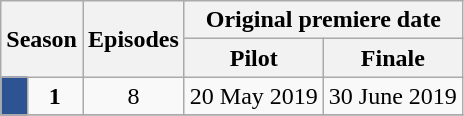<table class="wikitable" style="text-align: center;">
<tr>
<th colspan="2" rowspan="2">Season</th>
<th colspan="2" rowspan="2">Episodes</th>
<th colspan="2">Original premiere date</th>
</tr>
<tr>
<th>Pilot</th>
<th>Finale</th>
</tr>
<tr>
<td scope="row" style="background:#2E5392; color:#100; text-align:center;"></td>
<td><strong>1</strong></td>
<td colspan="2">8</td>
<td>20 May 2019</td>
<td>30 June 2019</td>
</tr>
<tr>
</tr>
</table>
